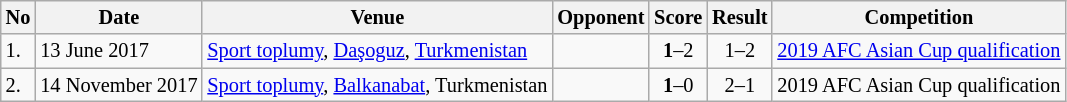<table class="wikitable" style="font-size:85%;">
<tr>
<th>No</th>
<th>Date</th>
<th>Venue</th>
<th>Opponent</th>
<th>Score</th>
<th>Result</th>
<th>Competition</th>
</tr>
<tr>
<td>1.</td>
<td>13 June 2017</td>
<td><a href='#'>Sport toplumy</a>, <a href='#'>Daşoguz</a>, <a href='#'>Turkmenistan</a></td>
<td></td>
<td align=center><strong>1</strong>–2</td>
<td align=center>1–2</td>
<td><a href='#'>2019 AFC Asian Cup qualification</a></td>
</tr>
<tr>
<td>2.</td>
<td>14 November 2017</td>
<td><a href='#'>Sport toplumy</a>, <a href='#'>Balkanabat</a>, Turkmenistan</td>
<td></td>
<td align=center><strong>1</strong>–0</td>
<td align=center>2–1</td>
<td>2019 AFC Asian Cup qualification</td>
</tr>
</table>
